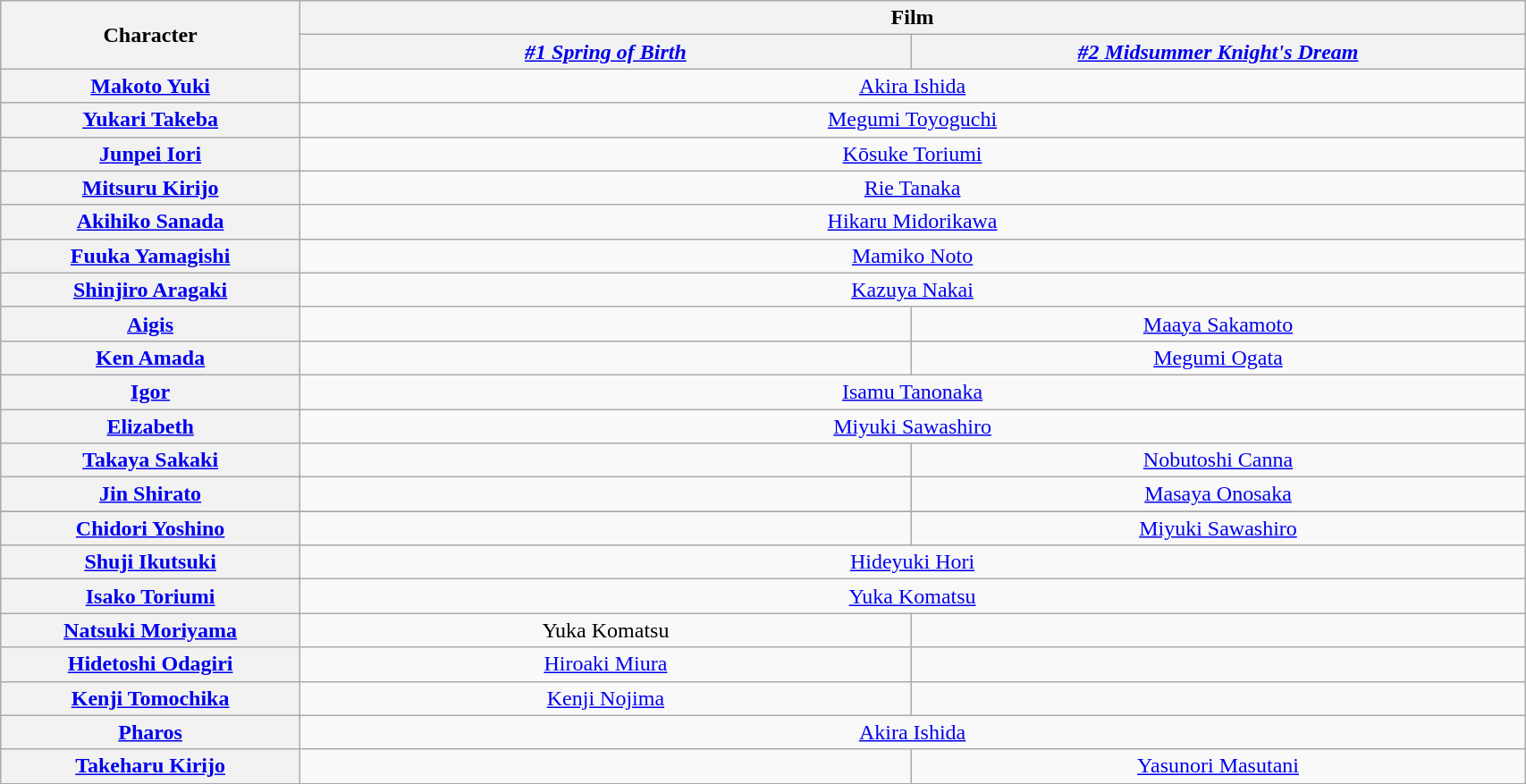<table class="wikitable" style="width: 90%; text-align: center; clear: both;">
<tr>
<th style="width:14%;" rowspan="2">Character</th>
<th colspan="3">Film</th>
</tr>
<tr>
<th style="width:28.6%;"><em><a href='#'>#1 Spring of Birth</a></em><br></th>
<th style="width:28.7%;"><em><a href='#'>#2 Midsummer Knight's Dream</a></em></th>
</tr>
<tr>
<th><a href='#'>Makoto Yuki</a></th>
<td colspan="2"><a href='#'>Akira Ishida</a></td>
</tr>
<tr>
<th><a href='#'>Yukari Takeba</a></th>
<td colspan="2"><a href='#'>Megumi Toyoguchi</a></td>
</tr>
<tr>
<th><a href='#'>Junpei Iori</a></th>
<td colspan="2"><a href='#'>Kōsuke Toriumi</a></td>
</tr>
<tr>
<th><a href='#'>Mitsuru Kirijo</a></th>
<td colspan="2"><a href='#'>Rie Tanaka</a></td>
</tr>
<tr>
<th><a href='#'>Akihiko Sanada</a></th>
<td colspan="2"><a href='#'>Hikaru Midorikawa</a></td>
</tr>
<tr>
<th><a href='#'>Fuuka Yamagishi</a></th>
<td colspan="2"><a href='#'>Mamiko Noto</a></td>
</tr>
<tr>
<th><a href='#'>Shinjiro Aragaki</a></th>
<td colspan="2"><a href='#'>Kazuya Nakai</a></td>
</tr>
<tr>
<th><a href='#'>Aigis</a></th>
<td></td>
<td><a href='#'>Maaya Sakamoto</a></td>
</tr>
<tr>
<th><a href='#'>Ken Amada</a></th>
<td></td>
<td><a href='#'>Megumi Ogata</a></td>
</tr>
<tr>
<th><a href='#'>Igor</a></th>
<td colspan="2"><a href='#'>Isamu Tanonaka</a></td>
</tr>
<tr>
<th><a href='#'>Elizabeth</a></th>
<td colspan="2"><a href='#'>Miyuki Sawashiro</a></td>
</tr>
<tr>
<th><a href='#'>Takaya Sakaki</a></th>
<td></td>
<td colspan="2"><a href='#'>Nobutoshi Canna</a></td>
</tr>
<tr>
<th><a href='#'>Jin Shirato</a></th>
<td></td>
<td colspan="2"><a href='#'>Masaya Onosaka</a></td>
</tr>
<tr>
</tr>
<tr>
<th><a href='#'>Chidori Yoshino</a></th>
<td></td>
<td colspan="2"><a href='#'>Miyuki Sawashiro</a></td>
</tr>
<tr>
<th><a href='#'>Shuji Ikutsuki</a></th>
<td colspan="2"><a href='#'>Hideyuki Hori</a></td>
</tr>
<tr>
<th><a href='#'>Isako Toriumi</a></th>
<td colspan="2"><a href='#'>Yuka Komatsu</a></td>
</tr>
<tr>
<th><a href='#'>Natsuki Moriyama</a></th>
<td>Yuka Komatsu</td>
<td></td>
</tr>
<tr>
<th><a href='#'>Hidetoshi Odagiri</a></th>
<td><a href='#'>Hiroaki Miura</a></td>
<td></td>
</tr>
<tr>
<th><a href='#'>Kenji Tomochika</a></th>
<td><a href='#'>Kenji Nojima</a></td>
<td></td>
</tr>
<tr>
<th><a href='#'>Pharos</a></th>
<td colspan="2"><a href='#'>Akira Ishida</a></td>
</tr>
<tr>
<th><a href='#'>Takeharu Kirijo</a></th>
<td></td>
<td><a href='#'>Yasunori Masutani</a></td>
</tr>
<tr>
</tr>
</table>
